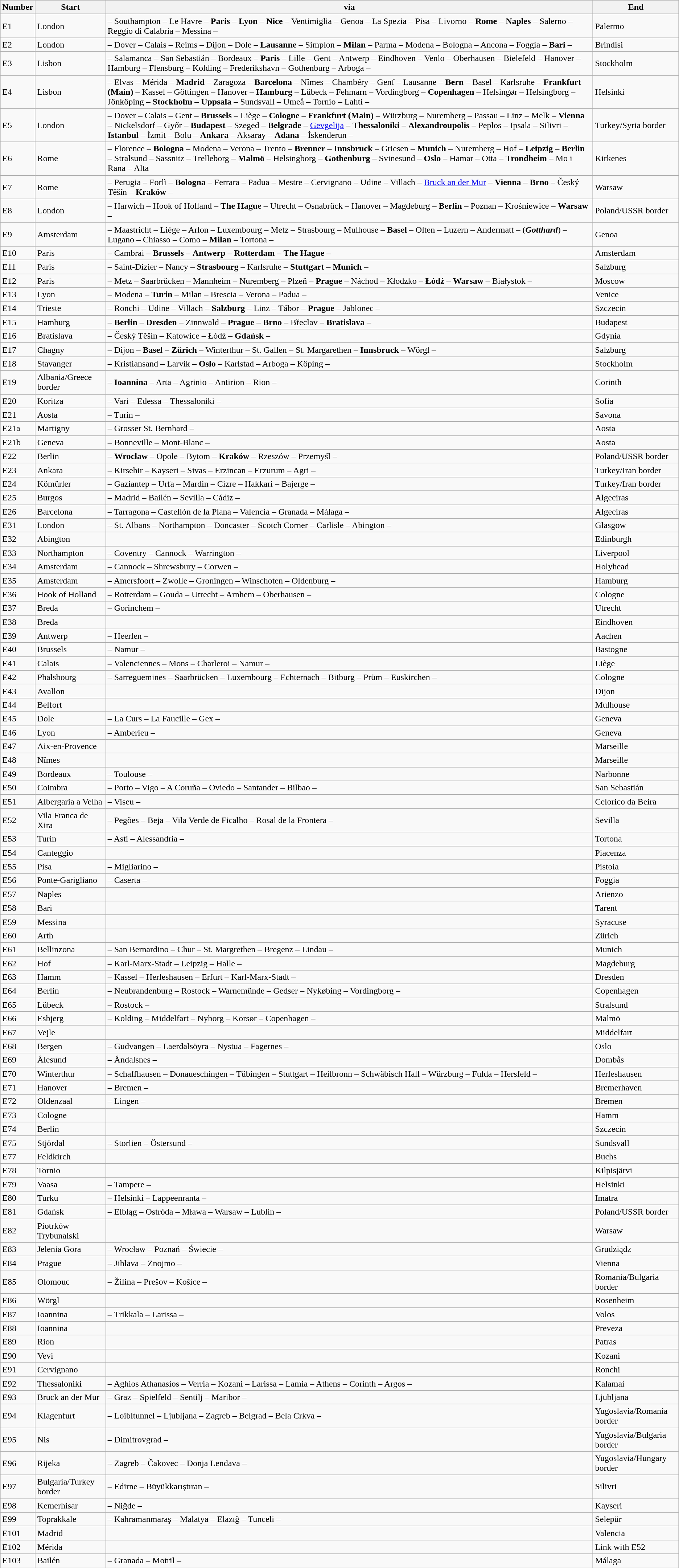<table class="wikitable">
<tr>
<th>Number</th>
<th>Start</th>
<th>via</th>
<th>End</th>
</tr>
<tr>
<td>E1</td>
<td>London</td>
<td>– Southampton – Le Havre – <strong>Paris</strong> – <strong>Lyon</strong> – <strong>Nice</strong> – Ventimiglia – Genoa – La Spezia – Pisa – Livorno – <strong>Rome</strong> – <strong>Naples</strong> – Salerno – Reggio di Calabria – Messina –</td>
<td>Palermo</td>
</tr>
<tr>
<td>E2</td>
<td>London</td>
<td>– Dover – Calais – Reims – Dijon – Dole – <strong>Lausanne</strong> – Simplon – <strong>Milan</strong> – Parma – Modena – Bologna – Ancona – Foggia – <strong>Bari</strong> –</td>
<td>Brindisi</td>
</tr>
<tr>
<td>E3</td>
<td>Lisbon</td>
<td>– Salamanca – San Sebastián – Bordeaux – <strong>Paris</strong> – Lille – Gent – Antwerp – Eindhoven – Venlo – Oberhausen – Bielefeld – Hanover – Hamburg – Flensburg – Kolding – Frederikshavn – Gothenburg – Arboga –</td>
<td>Stockholm</td>
</tr>
<tr>
<td>E4</td>
<td>Lisbon</td>
<td>– Elvas – Mérida – <strong>Madrid</strong> – Zaragoza – <strong>Barcelona</strong> – Nîmes – Chambéry – Genf – Lausanne – <strong>Bern</strong> – Basel – Karlsruhe – <strong>Frankfurt (Main)</strong> – Kassel – Göttingen – Hanover – <strong>Hamburg</strong> – Lübeck – Fehmarn – Vordingborg – <strong>Copenhagen</strong> – Helsingør – Helsingborg – Jönköping – <strong>Stockholm</strong> – <strong>Uppsala</strong> – Sundsvall – Umeå – Tornio – Lahti –</td>
<td>Helsinki</td>
</tr>
<tr>
<td>E5</td>
<td>London</td>
<td>– Dover – Calais – Gent – <strong>Brussels</strong> – Liège – <strong>Cologne</strong> – <strong>Frankfurt (Main)</strong> – Würzburg – Nuremberg – Passau – Linz – Melk – <strong>Vienna</strong> – Nickelsdorf – Győr – <strong>Budapest</strong> – Szeged – <strong>Belgrade</strong> – <a href='#'>Gevgelija</a> – <strong>Thessaloniki</strong> – <strong>Alexandroupolis</strong> – Peplos – Ipsala – Silivri – <strong>Istanbul</strong> – İzmit – Bolu – <strong>Ankara</strong> – Aksaray – <strong>Adana</strong> – İskenderun –</td>
<td>Turkey/Syria border</td>
</tr>
<tr>
<td>E6</td>
<td>Rome</td>
<td>– Florence – <strong>Bologna</strong> – Modena – Verona – Trento – <strong>Brenner</strong> – <strong>Innsbruck</strong> – Griesen – <strong>Munich</strong> – Nuremberg – Hof – <strong>Leipzig</strong> – <strong>Berlin</strong> – Stralsund – Sassnitz – Trelleborg – <strong>Malmö</strong> – Helsingborg – <strong>Gothenburg</strong> – Svinesund – <strong>Oslo</strong> – Hamar – Otta – <strong>Trondheim</strong> – Mo i Rana – Alta</td>
<td>Kirkenes</td>
</tr>
<tr>
<td>E7</td>
<td>Rome</td>
<td>– Perugia – Forlì – <strong>Bologna</strong> – Ferrara – Padua – Mestre – Cervignano – Udine – Villach – <a href='#'>Bruck an der Mur</a> – <strong>Vienna</strong> – <strong>Brno</strong> – Český Těšín – <strong>Kraków</strong> –</td>
<td>Warsaw</td>
</tr>
<tr>
<td>E8</td>
<td>London</td>
<td>– Harwich – Hook of Holland – <strong>The Hague</strong> – Utrecht – Osnabrück – Hanover – Magdeburg – <strong>Berlin</strong> – Poznan – Krośniewice – <strong>Warsaw</strong> –</td>
<td>Poland/USSR border</td>
</tr>
<tr>
<td>E9</td>
<td>Amsterdam</td>
<td>– Maastricht – Liège – Arlon – Luxembourg – Metz – Strasbourg – Mulhouse – <strong>Basel</strong> – Olten – Luzern – Andermatt – (<strong><em>Gotthard</em></strong>) – Lugano – Chiasso – Como – <strong>Milan</strong> – Tortona –</td>
<td>Genoa</td>
</tr>
<tr>
<td>E10</td>
<td>Paris</td>
<td>– Cambrai – <strong>Brussels</strong> – <strong>Antwerp</strong> – <strong>Rotterdam</strong> – <strong>The Hague</strong> –</td>
<td>Amsterdam</td>
</tr>
<tr>
<td>E11</td>
<td>Paris</td>
<td>– Saint-Dizier – Nancy – <strong>Strasbourg</strong> – Karlsruhe – <strong>Stuttgart</strong> – <strong>Munich</strong> –</td>
<td>Salzburg</td>
</tr>
<tr>
<td>E12</td>
<td>Paris</td>
<td>– Metz – Saarbrücken – Mannheim – Nuremberg – Plzeň – <strong>Prague</strong> – Náchod – Kłodzko – <strong>Łódź</strong> – <strong>Warsaw </strong> – Białystok –</td>
<td>Moscow</td>
</tr>
<tr>
<td>E13</td>
<td>Lyon</td>
<td>– Modena – <strong>Turin</strong> – Milan – Brescia – Verona – Padua –</td>
<td>Venice</td>
</tr>
<tr>
<td>E14</td>
<td>Trieste</td>
<td>– Ronchi – Udine – Villach – <strong>Salzburg</strong> – Linz – Tábor – <strong>Prague</strong> – Jablonec –</td>
<td>Szczecin</td>
</tr>
<tr>
<td>E15</td>
<td>Hamburg</td>
<td>– <strong>Berlin</strong> – <strong>Dresden</strong> – Zinnwald – <strong>Prague</strong> – <strong>Brno</strong> – Břeclav – <strong>Bratislava</strong> –</td>
<td>Budapest</td>
</tr>
<tr>
<td>E16</td>
<td>Bratislava</td>
<td>– Český Těšín – Katowice – Łódź – <strong>Gdańsk</strong> –</td>
<td>Gdynia</td>
</tr>
<tr>
<td>E17</td>
<td>Chagny</td>
<td>– Dijon – <strong>Basel</strong> – <strong>Zürich</strong> – Winterthur – St. Gallen – St. Margarethen – <strong>Innsbruck</strong> – Wörgl –</td>
<td>Salzburg</td>
</tr>
<tr>
<td>E18</td>
<td>Stavanger</td>
<td>– Kristiansand – Larvik – <strong>Oslo</strong> – Karlstad – Arboga – Köping –</td>
<td>Stockholm</td>
</tr>
<tr>
<td>E19</td>
<td>Albania/Greece border</td>
<td>– <strong>Ioannina</strong> – Arta – Agrinio – Antirion – Rion –</td>
<td>Corinth</td>
</tr>
<tr>
<td>E20</td>
<td>Koritza</td>
<td>– Vari – Edessa – Thessaloniki –</td>
<td>Sofia</td>
</tr>
<tr>
<td>E21</td>
<td>Aosta</td>
<td>– Turin –</td>
<td>Savona</td>
</tr>
<tr>
<td>E21a</td>
<td>Martigny</td>
<td>– Grosser St. Bernhard –</td>
<td>Aosta</td>
</tr>
<tr>
<td>E21b</td>
<td>Geneva</td>
<td>– Bonneville – Mont-Blanc –</td>
<td>Aosta</td>
</tr>
<tr>
<td>E22</td>
<td>Berlin</td>
<td>– <strong>Wrocław</strong> – Opole – Bytom – <strong>Kraków</strong> – Rzeszów – Przemyśl –</td>
<td>Poland/USSR border</td>
</tr>
<tr>
<td>E23</td>
<td>Ankara</td>
<td>– Kirsehir – Kayseri – Sivas – Erzincan – Erzurum – Agri –</td>
<td>Turkey/Iran border</td>
</tr>
<tr>
<td>E24</td>
<td>Kömürler</td>
<td>– Gaziantep – Urfa – Mardin – Cizre – Hakkari – Bajerge –</td>
<td>Turkey/Iran border</td>
</tr>
<tr>
<td>E25</td>
<td>Burgos</td>
<td>– Madrid – Bailén – Sevilla – Cádiz –</td>
<td>Algeciras</td>
</tr>
<tr>
<td>E26</td>
<td>Barcelona</td>
<td>– Tarragona – Castellón de la Plana – Valencia – Granada – Málaga –</td>
<td>Algeciras</td>
</tr>
<tr>
<td>E31</td>
<td>London</td>
<td>– St. Albans – Northampton – Doncaster – Scotch Corner – Carlisle – Abington –</td>
<td>Glasgow</td>
</tr>
<tr>
<td>E32</td>
<td>Abington</td>
<td></td>
<td>Edinburgh</td>
</tr>
<tr>
<td>E33</td>
<td>Northampton</td>
<td>– Coventry – Cannock – Warrington –</td>
<td>Liverpool</td>
</tr>
<tr>
<td>E34</td>
<td>Amsterdam</td>
<td>– Cannock – Shrewsbury – Corwen –</td>
<td>Holyhead</td>
</tr>
<tr>
<td>E35</td>
<td>Amsterdam</td>
<td>– Amersfoort – Zwolle – Groningen – Winschoten – Oldenburg –</td>
<td>Hamburg</td>
</tr>
<tr>
<td>E36</td>
<td>Hook of Holland</td>
<td>– Rotterdam – Gouda – Utrecht – Arnhem – Oberhausen –</td>
<td>Cologne</td>
</tr>
<tr>
<td>E37</td>
<td>Breda</td>
<td>– Gorinchem –</td>
<td>Utrecht</td>
</tr>
<tr>
<td>E38</td>
<td>Breda</td>
<td></td>
<td>Eindhoven</td>
</tr>
<tr>
<td>E39</td>
<td>Antwerp</td>
<td>– Heerlen –</td>
<td>Aachen</td>
</tr>
<tr>
<td>E40</td>
<td>Brussels</td>
<td>– Namur –</td>
<td>Bastogne</td>
</tr>
<tr>
<td>E41</td>
<td>Calais</td>
<td>– Valenciennes – Mons – Charleroi – Namur –</td>
<td>Liège</td>
</tr>
<tr>
<td>E42</td>
<td>Phalsbourg</td>
<td>– Sarreguemines – Saarbrücken – Luxembourg – Echternach – Bitburg – Prüm – Euskirchen –</td>
<td>Cologne</td>
</tr>
<tr>
<td>E43</td>
<td>Avallon</td>
<td></td>
<td>Dijon</td>
</tr>
<tr>
<td>E44</td>
<td>Belfort</td>
<td></td>
<td>Mulhouse</td>
</tr>
<tr>
<td>E45</td>
<td>Dole</td>
<td>– La Curs – La Faucille – Gex –</td>
<td>Geneva</td>
</tr>
<tr>
<td>E46</td>
<td>Lyon</td>
<td>– Amberieu –</td>
<td>Geneva</td>
</tr>
<tr>
<td>E47</td>
<td>Aix-en-Provence</td>
<td></td>
<td>Marseille</td>
</tr>
<tr>
<td>E48</td>
<td>Nîmes</td>
<td></td>
<td>Marseille</td>
</tr>
<tr>
<td>E49</td>
<td>Bordeaux</td>
<td>– Toulouse –</td>
<td>Narbonne</td>
</tr>
<tr>
<td>E50</td>
<td>Coimbra</td>
<td>– Porto – Vigo – A Coruña – Oviedo – Santander – Bilbao –</td>
<td>San Sebastián</td>
</tr>
<tr>
<td>E51</td>
<td>Albergaria a Velha</td>
<td>– Viseu –</td>
<td>Celorico da Beira</td>
</tr>
<tr>
<td>E52</td>
<td>Vila Franca de Xira</td>
<td>– Pegões – Beja – Vila Verde de Ficalho – Rosal de la Frontera –</td>
<td>Sevilla</td>
</tr>
<tr>
<td>E53</td>
<td>Turin</td>
<td>– Asti – Alessandria –</td>
<td>Tortona</td>
</tr>
<tr>
<td>E54</td>
<td>Canteggio</td>
<td></td>
<td>Piacenza</td>
</tr>
<tr>
<td>E55</td>
<td>Pisa</td>
<td>– Migliarino –</td>
<td>Pistoia</td>
</tr>
<tr>
<td>E56</td>
<td>Ponte-Garigliano</td>
<td>– Caserta –</td>
<td>Foggia</td>
</tr>
<tr>
<td>E57</td>
<td>Naples</td>
<td></td>
<td>Arienzo</td>
</tr>
<tr>
<td>E58</td>
<td>Bari</td>
<td></td>
<td>Tarent</td>
</tr>
<tr>
<td>E59</td>
<td>Messina</td>
<td></td>
<td>Syracuse</td>
</tr>
<tr>
<td>E60</td>
<td>Arth</td>
<td></td>
<td>Zürich</td>
</tr>
<tr>
<td>E61</td>
<td>Bellinzona</td>
<td>– San Bernardino – Chur – St. Margrethen – Bregenz – Lindau –</td>
<td>Munich</td>
</tr>
<tr>
<td>E62</td>
<td>Hof</td>
<td>– Karl-Marx-Stadt – Leipzig – Halle –</td>
<td>Magdeburg</td>
</tr>
<tr>
<td>E63</td>
<td>Hamm</td>
<td>– Kassel – Herleshausen – Erfurt – Karl-Marx-Stadt –</td>
<td>Dresden</td>
</tr>
<tr>
<td>E64</td>
<td>Berlin</td>
<td>– Neubrandenburg – Rostock – Warnemünde – Gedser – Nykøbing – Vordingborg –</td>
<td>Copenhagen</td>
</tr>
<tr>
<td>E65</td>
<td>Lübeck</td>
<td>– Rostock –</td>
<td>Stralsund</td>
</tr>
<tr>
<td>E66</td>
<td>Esbjerg</td>
<td>– Kolding – Middelfart – Nyborg – Korsør – Copenhagen –</td>
<td>Malmö</td>
</tr>
<tr>
<td>E67</td>
<td>Vejle</td>
<td></td>
<td>Middelfart</td>
</tr>
<tr>
<td>E68</td>
<td>Bergen</td>
<td>– Gudvangen – Laerdalsöyra – Nystua – Fagernes –</td>
<td>Oslo</td>
</tr>
<tr>
<td>E69</td>
<td>Ålesund</td>
<td>– Åndalsnes –</td>
<td>Dombås</td>
</tr>
<tr>
<td>E70</td>
<td>Winterthur</td>
<td>– Schaffhausen – Donaueschingen – Tübingen – Stuttgart – Heilbronn – Schwäbisch Hall – Würzburg – Fulda – Hersfeld –</td>
<td>Herleshausen</td>
</tr>
<tr>
<td>E71</td>
<td>Hanover</td>
<td>– Bremen –</td>
<td>Bremerhaven</td>
</tr>
<tr>
<td>E72</td>
<td>Oldenzaal</td>
<td>– Lingen –</td>
<td>Bremen</td>
</tr>
<tr>
<td>E73</td>
<td>Cologne</td>
<td></td>
<td>Hamm</td>
</tr>
<tr>
<td>E74</td>
<td>Berlin</td>
<td></td>
<td>Szczecin</td>
</tr>
<tr>
<td>E75</td>
<td>Stjördal</td>
<td>– Storlien – Östersund –</td>
<td>Sundsvall</td>
</tr>
<tr>
<td>E77</td>
<td>Feldkirch</td>
<td></td>
<td>Buchs</td>
</tr>
<tr>
<td>E78</td>
<td>Tornio</td>
<td></td>
<td>Kilpisjärvi</td>
</tr>
<tr>
<td>E79</td>
<td>Vaasa</td>
<td>– Tampere –</td>
<td>Helsinki</td>
</tr>
<tr>
<td>E80</td>
<td>Turku</td>
<td>– Helsinki – Lappeenranta –</td>
<td>Imatra</td>
</tr>
<tr>
<td>E81</td>
<td>Gdańsk</td>
<td>– Elbląg – Ostróda – Mława – Warsaw – Lublin –</td>
<td>Poland/USSR border</td>
</tr>
<tr>
<td>E82</td>
<td>Piotrków Trybunalski</td>
<td></td>
<td>Warsaw</td>
</tr>
<tr>
<td>E83</td>
<td>Jelenia Gora</td>
<td>– Wrocław – Poznań – Świecie –</td>
<td>Grudziądz</td>
</tr>
<tr>
<td>E84</td>
<td>Prague</td>
<td>– Jihlava – Znojmo –</td>
<td>Vienna</td>
</tr>
<tr>
<td>E85</td>
<td>Olomouc</td>
<td>– Žilina – Prešov – Košice –</td>
<td>Romania/Bulgaria border</td>
</tr>
<tr>
<td>E86</td>
<td>Wörgl</td>
<td></td>
<td>Rosenheim</td>
</tr>
<tr>
<td>E87</td>
<td>Ioannina</td>
<td>– Trikkala – Larissa –</td>
<td>Volos</td>
</tr>
<tr>
<td>E88</td>
<td>Ioannina</td>
<td></td>
<td>Preveza</td>
</tr>
<tr>
<td>E89</td>
<td>Rion</td>
<td></td>
<td>Patras</td>
</tr>
<tr>
<td>E90</td>
<td>Vevi</td>
<td></td>
<td>Kozani</td>
</tr>
<tr>
<td>E91</td>
<td>Cervignano</td>
<td></td>
<td>Ronchi</td>
</tr>
<tr>
<td>E92</td>
<td>Thessaloniki</td>
<td>– Aghios Athanasios – Verria – Kozani – Larissa – Lamia – Athens – Corinth – Argos –</td>
<td>Kalamai</td>
</tr>
<tr>
<td>E93</td>
<td>Bruck an der Mur</td>
<td>– Graz – Spielfeld – Sentilj – Maribor –</td>
<td>Ljubljana</td>
</tr>
<tr>
<td>E94</td>
<td>Klagenfurt</td>
<td>– Loibltunnel – Ljubljana – Zagreb – Belgrad – Bela Crkva –</td>
<td>Yugoslavia/Romania border</td>
</tr>
<tr>
<td>E95</td>
<td>Nis</td>
<td>– Dimitrovgrad –</td>
<td>Yugoslavia/Bulgaria border</td>
</tr>
<tr>
<td>E96</td>
<td>Rijeka</td>
<td>– Zagreb – Čakovec – Donja Lendava –</td>
<td>Yugoslavia/Hungary border</td>
</tr>
<tr>
<td>E97</td>
<td>Bulgaria/Turkey border</td>
<td>– Edirne – Büyükkarıştıran –</td>
<td>Silivri</td>
</tr>
<tr>
<td>E98</td>
<td>Kemerhisar</td>
<td>– Niğde –</td>
<td>Kayseri</td>
</tr>
<tr>
<td>E99</td>
<td>Toprakkale</td>
<td>– Kahramanmaraş – Malatya – Elazığ – Tunceli –</td>
<td>Selepür</td>
</tr>
<tr>
<td>E101</td>
<td>Madrid</td>
<td></td>
<td>Valencia</td>
</tr>
<tr>
<td>E102</td>
<td>Mérida</td>
<td></td>
<td>Link with E52</td>
</tr>
<tr>
<td>E103</td>
<td>Bailén</td>
<td>– Granada – Motril –</td>
<td>Málaga</td>
</tr>
</table>
